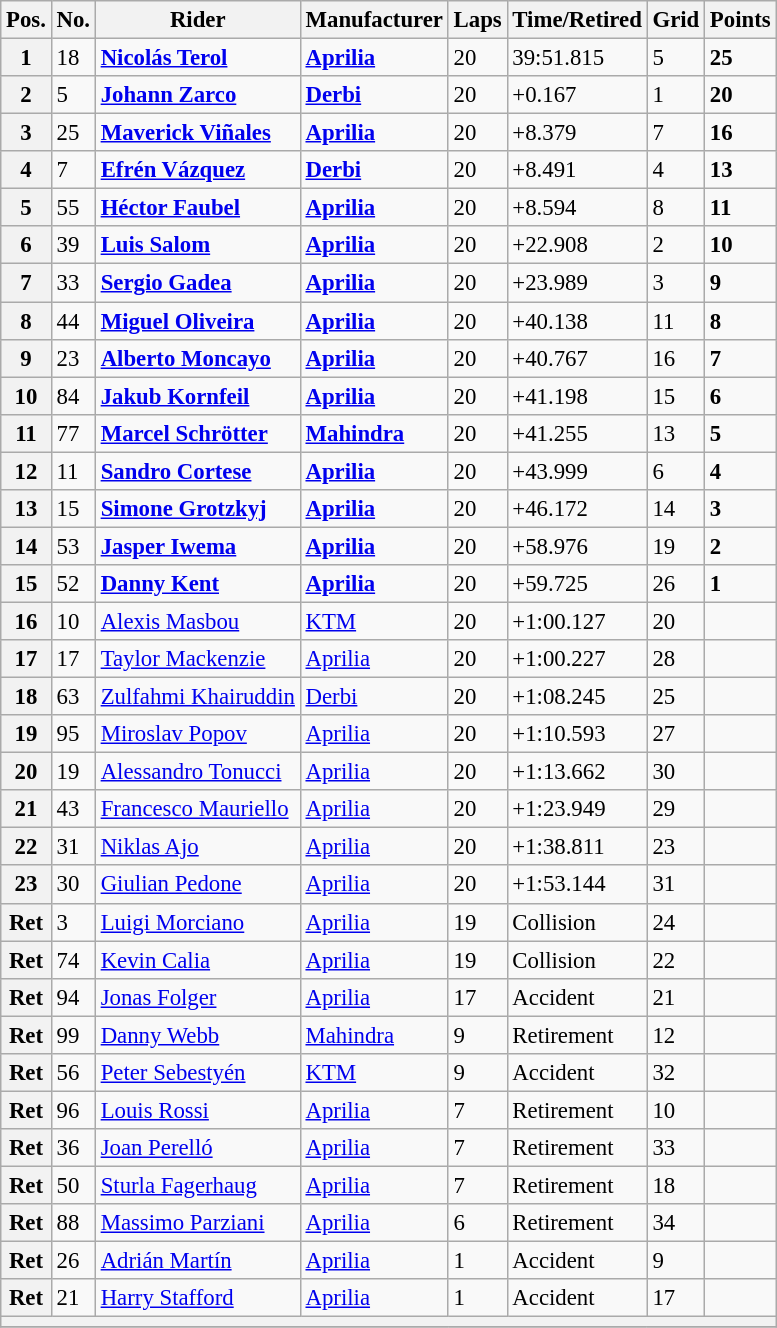<table class="wikitable" style="font-size: 95%;">
<tr>
<th>Pos.</th>
<th>No.</th>
<th>Rider</th>
<th>Manufacturer</th>
<th>Laps</th>
<th>Time/Retired</th>
<th>Grid</th>
<th>Points</th>
</tr>
<tr>
<th>1</th>
<td>18</td>
<td> <strong><a href='#'>Nicolás Terol</a></strong></td>
<td><strong><a href='#'>Aprilia</a></strong></td>
<td>20</td>
<td>39:51.815</td>
<td>5</td>
<td><strong>25</strong></td>
</tr>
<tr>
<th>2</th>
<td>5</td>
<td> <strong><a href='#'>Johann Zarco</a></strong></td>
<td><strong><a href='#'>Derbi</a></strong></td>
<td>20</td>
<td>+0.167</td>
<td>1</td>
<td><strong>20</strong></td>
</tr>
<tr>
<th>3</th>
<td>25</td>
<td> <strong><a href='#'>Maverick Viñales</a></strong></td>
<td><strong><a href='#'>Aprilia</a></strong></td>
<td>20</td>
<td>+8.379</td>
<td>7</td>
<td><strong>16</strong></td>
</tr>
<tr>
<th>4</th>
<td>7</td>
<td> <strong><a href='#'>Efrén Vázquez</a></strong></td>
<td><strong><a href='#'>Derbi</a></strong></td>
<td>20</td>
<td>+8.491</td>
<td>4</td>
<td><strong>13</strong></td>
</tr>
<tr>
<th>5</th>
<td>55</td>
<td> <strong><a href='#'>Héctor Faubel</a></strong></td>
<td><strong><a href='#'>Aprilia</a></strong></td>
<td>20</td>
<td>+8.594</td>
<td>8</td>
<td><strong>11</strong></td>
</tr>
<tr>
<th>6</th>
<td>39</td>
<td> <strong><a href='#'>Luis Salom</a></strong></td>
<td><strong><a href='#'>Aprilia</a></strong></td>
<td>20</td>
<td>+22.908</td>
<td>2</td>
<td><strong>10</strong></td>
</tr>
<tr>
<th>7</th>
<td>33</td>
<td> <strong><a href='#'>Sergio Gadea</a></strong></td>
<td><strong><a href='#'>Aprilia</a></strong></td>
<td>20</td>
<td>+23.989</td>
<td>3</td>
<td><strong>9</strong></td>
</tr>
<tr>
<th>8</th>
<td>44</td>
<td> <strong><a href='#'>Miguel Oliveira</a></strong></td>
<td><strong><a href='#'>Aprilia</a></strong></td>
<td>20</td>
<td>+40.138</td>
<td>11</td>
<td><strong>8</strong></td>
</tr>
<tr>
<th>9</th>
<td>23</td>
<td> <strong><a href='#'>Alberto Moncayo</a></strong></td>
<td><strong><a href='#'>Aprilia</a></strong></td>
<td>20</td>
<td>+40.767</td>
<td>16</td>
<td><strong>7</strong></td>
</tr>
<tr>
<th>10</th>
<td>84</td>
<td> <strong><a href='#'>Jakub Kornfeil</a></strong></td>
<td><strong><a href='#'>Aprilia</a></strong></td>
<td>20</td>
<td>+41.198</td>
<td>15</td>
<td><strong>6</strong></td>
</tr>
<tr>
<th>11</th>
<td>77</td>
<td> <strong><a href='#'>Marcel Schrötter</a></strong></td>
<td><strong><a href='#'>Mahindra</a></strong></td>
<td>20</td>
<td>+41.255</td>
<td>13</td>
<td><strong>5</strong></td>
</tr>
<tr>
<th>12</th>
<td>11</td>
<td> <strong><a href='#'>Sandro Cortese</a></strong></td>
<td><strong><a href='#'>Aprilia</a></strong></td>
<td>20</td>
<td>+43.999</td>
<td>6</td>
<td><strong>4</strong></td>
</tr>
<tr>
<th>13</th>
<td>15</td>
<td> <strong><a href='#'>Simone Grotzkyj</a></strong></td>
<td><strong><a href='#'>Aprilia</a></strong></td>
<td>20</td>
<td>+46.172</td>
<td>14</td>
<td><strong>3</strong></td>
</tr>
<tr>
<th>14</th>
<td>53</td>
<td> <strong><a href='#'>Jasper Iwema</a></strong></td>
<td><strong><a href='#'>Aprilia</a></strong></td>
<td>20</td>
<td>+58.976</td>
<td>19</td>
<td><strong>2</strong></td>
</tr>
<tr>
<th>15</th>
<td>52</td>
<td> <strong><a href='#'>Danny Kent</a></strong></td>
<td><strong><a href='#'>Aprilia</a></strong></td>
<td>20</td>
<td>+59.725</td>
<td>26</td>
<td><strong>1</strong></td>
</tr>
<tr>
<th>16</th>
<td>10</td>
<td> <a href='#'>Alexis Masbou</a></td>
<td><a href='#'>KTM</a></td>
<td>20</td>
<td>+1:00.127</td>
<td>20</td>
<td></td>
</tr>
<tr>
<th>17</th>
<td>17</td>
<td> <a href='#'>Taylor Mackenzie</a></td>
<td><a href='#'>Aprilia</a></td>
<td>20</td>
<td>+1:00.227</td>
<td>28</td>
<td></td>
</tr>
<tr>
<th>18</th>
<td>63</td>
<td> <a href='#'>Zulfahmi Khairuddin</a></td>
<td><a href='#'>Derbi</a></td>
<td>20</td>
<td>+1:08.245</td>
<td>25</td>
<td></td>
</tr>
<tr>
<th>19</th>
<td>95</td>
<td> <a href='#'>Miroslav Popov</a></td>
<td><a href='#'>Aprilia</a></td>
<td>20</td>
<td>+1:10.593</td>
<td>27</td>
<td></td>
</tr>
<tr>
<th>20</th>
<td>19</td>
<td> <a href='#'>Alessandro Tonucci</a></td>
<td><a href='#'>Aprilia</a></td>
<td>20</td>
<td>+1:13.662</td>
<td>30</td>
<td></td>
</tr>
<tr>
<th>21</th>
<td>43</td>
<td> <a href='#'>Francesco Mauriello</a></td>
<td><a href='#'>Aprilia</a></td>
<td>20</td>
<td>+1:23.949</td>
<td>29</td>
<td></td>
</tr>
<tr>
<th>22</th>
<td>31</td>
<td> <a href='#'>Niklas Ajo</a></td>
<td><a href='#'>Aprilia</a></td>
<td>20</td>
<td>+1:38.811</td>
<td>23</td>
<td></td>
</tr>
<tr>
<th>23</th>
<td>30</td>
<td> <a href='#'>Giulian Pedone</a></td>
<td><a href='#'>Aprilia</a></td>
<td>20</td>
<td>+1:53.144</td>
<td>31</td>
<td></td>
</tr>
<tr>
<th>Ret</th>
<td>3</td>
<td> <a href='#'>Luigi Morciano</a></td>
<td><a href='#'>Aprilia</a></td>
<td>19</td>
<td>Collision</td>
<td>24</td>
<td></td>
</tr>
<tr>
<th>Ret</th>
<td>74</td>
<td> <a href='#'>Kevin Calia</a></td>
<td><a href='#'>Aprilia</a></td>
<td>19</td>
<td>Collision</td>
<td>22</td>
<td></td>
</tr>
<tr>
<th>Ret</th>
<td>94</td>
<td> <a href='#'>Jonas Folger</a></td>
<td><a href='#'>Aprilia</a></td>
<td>17</td>
<td>Accident</td>
<td>21</td>
<td></td>
</tr>
<tr>
<th>Ret</th>
<td>99</td>
<td> <a href='#'>Danny Webb</a></td>
<td><a href='#'>Mahindra</a></td>
<td>9</td>
<td>Retirement</td>
<td>12</td>
<td></td>
</tr>
<tr>
<th>Ret</th>
<td>56</td>
<td> <a href='#'>Peter Sebestyén</a></td>
<td><a href='#'>KTM</a></td>
<td>9</td>
<td>Accident</td>
<td>32</td>
<td></td>
</tr>
<tr>
<th>Ret</th>
<td>96</td>
<td> <a href='#'>Louis Rossi</a></td>
<td><a href='#'>Aprilia</a></td>
<td>7</td>
<td>Retirement</td>
<td>10</td>
<td></td>
</tr>
<tr>
<th>Ret</th>
<td>36</td>
<td> <a href='#'>Joan Perelló</a></td>
<td><a href='#'>Aprilia</a></td>
<td>7</td>
<td>Retirement</td>
<td>33</td>
<td></td>
</tr>
<tr>
<th>Ret</th>
<td>50</td>
<td> <a href='#'>Sturla Fagerhaug</a></td>
<td><a href='#'>Aprilia</a></td>
<td>7</td>
<td>Retirement</td>
<td>18</td>
<td></td>
</tr>
<tr>
<th>Ret</th>
<td>88</td>
<td> <a href='#'>Massimo Parziani</a></td>
<td><a href='#'>Aprilia</a></td>
<td>6</td>
<td>Retirement</td>
<td>34</td>
<td></td>
</tr>
<tr>
<th>Ret</th>
<td>26</td>
<td> <a href='#'>Adrián Martín</a></td>
<td><a href='#'>Aprilia</a></td>
<td>1</td>
<td>Accident</td>
<td>9</td>
<td></td>
</tr>
<tr>
<th>Ret</th>
<td>21</td>
<td> <a href='#'>Harry Stafford</a></td>
<td><a href='#'>Aprilia</a></td>
<td>1</td>
<td>Accident</td>
<td>17</td>
<td></td>
</tr>
<tr>
<th colspan=8></th>
</tr>
<tr>
</tr>
</table>
